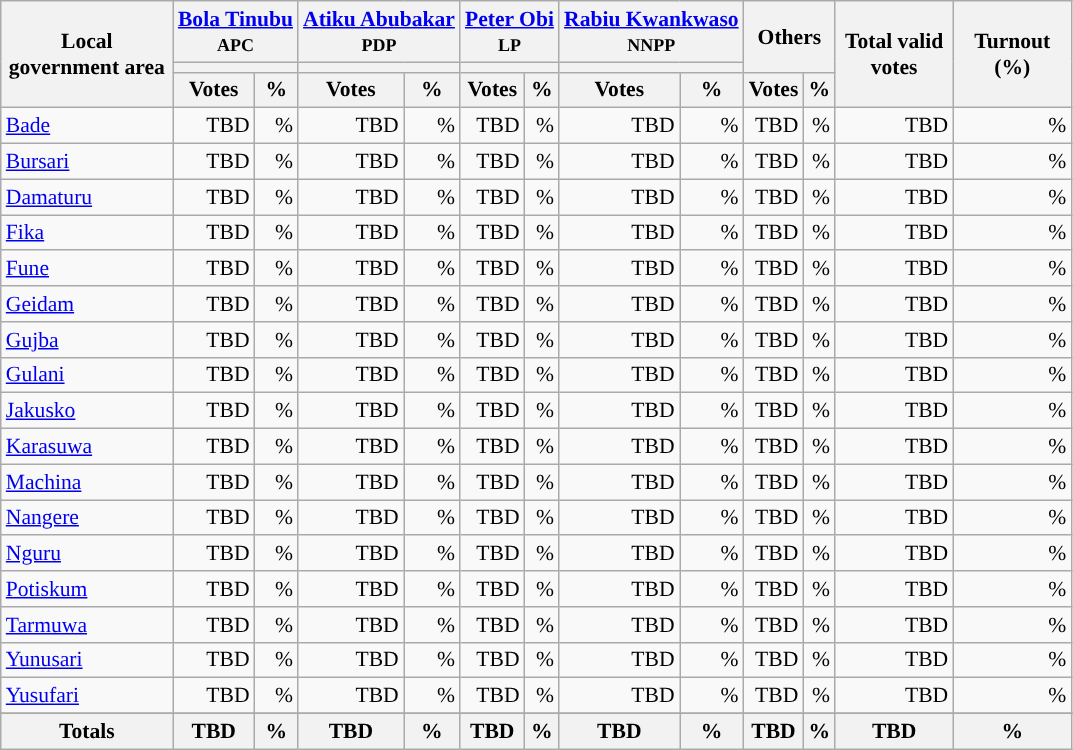<table class="wikitable sortable" style="text-align:right; font-size:90%">
<tr>
<th rowspan="3" style="max-width:7.5em;">Local government area</th>
<th colspan="2"><a href='#'>Bola Tinubu</a><br><small>APC</small></th>
<th colspan="2"><a href='#'>Atiku Abubakar</a><br><small>PDP</small></th>
<th colspan="2"><a href='#'>Peter Obi</a><br><small>LP</small></th>
<th colspan="2"><a href='#'>Rabiu Kwankwaso</a><br><small>NNPP</small></th>
<th colspan="2" rowspan="2">Others</th>
<th rowspan="3" style="max-width:5em;">Total valid votes</th>
<th rowspan="3" style="max-width:5em;">Turnout (%)</th>
</tr>
<tr>
<th colspan=2 style="background-color:"></th>
<th colspan=2 style="background-color:"></th>
<th colspan=2 style="background-color:"></th>
<th colspan=2 style="background-color:"></th>
</tr>
<tr>
<th>Votes</th>
<th>%</th>
<th>Votes</th>
<th>%</th>
<th>Votes</th>
<th>%</th>
<th>Votes</th>
<th>%</th>
<th>Votes</th>
<th>%</th>
</tr>
<tr style="background-color:#">
<td style="text-align:left;"><a href='#'>Bade</a></td>
<td>TBD</td>
<td>%</td>
<td>TBD</td>
<td>%</td>
<td>TBD</td>
<td>%</td>
<td>TBD</td>
<td>%</td>
<td>TBD</td>
<td>%</td>
<td>TBD</td>
<td>%</td>
</tr>
<tr style="background-color:#">
<td style="text-align:left;"><a href='#'>Bursari</a></td>
<td>TBD</td>
<td>%</td>
<td>TBD</td>
<td>%</td>
<td>TBD</td>
<td>%</td>
<td>TBD</td>
<td>%</td>
<td>TBD</td>
<td>%</td>
<td>TBD</td>
<td>%</td>
</tr>
<tr style="background-color:#">
<td style="text-align:left;"><a href='#'>Damaturu</a></td>
<td>TBD</td>
<td>%</td>
<td>TBD</td>
<td>%</td>
<td>TBD</td>
<td>%</td>
<td>TBD</td>
<td>%</td>
<td>TBD</td>
<td>%</td>
<td>TBD</td>
<td>%</td>
</tr>
<tr style="background-color:#">
<td style="text-align:left;"><a href='#'>Fika</a></td>
<td>TBD</td>
<td>%</td>
<td>TBD</td>
<td>%</td>
<td>TBD</td>
<td>%</td>
<td>TBD</td>
<td>%</td>
<td>TBD</td>
<td>%</td>
<td>TBD</td>
<td>%</td>
</tr>
<tr style="background-color:#">
<td style="text-align:left;"><a href='#'>Fune</a></td>
<td>TBD</td>
<td>%</td>
<td>TBD</td>
<td>%</td>
<td>TBD</td>
<td>%</td>
<td>TBD</td>
<td>%</td>
<td>TBD</td>
<td>%</td>
<td>TBD</td>
<td>%</td>
</tr>
<tr style="background-color:#">
<td style="text-align:left;"><a href='#'>Geidam</a></td>
<td>TBD</td>
<td>%</td>
<td>TBD</td>
<td>%</td>
<td>TBD</td>
<td>%</td>
<td>TBD</td>
<td>%</td>
<td>TBD</td>
<td>%</td>
<td>TBD</td>
<td>%</td>
</tr>
<tr style="background-color:#">
<td style="text-align:left;"><a href='#'>Gujba</a></td>
<td>TBD</td>
<td>%</td>
<td>TBD</td>
<td>%</td>
<td>TBD</td>
<td>%</td>
<td>TBD</td>
<td>%</td>
<td>TBD</td>
<td>%</td>
<td>TBD</td>
<td>%</td>
</tr>
<tr style="background-color:#">
<td style="text-align:left;"><a href='#'>Gulani</a></td>
<td>TBD</td>
<td>%</td>
<td>TBD</td>
<td>%</td>
<td>TBD</td>
<td>%</td>
<td>TBD</td>
<td>%</td>
<td>TBD</td>
<td>%</td>
<td>TBD</td>
<td>%</td>
</tr>
<tr style="background-color:#">
<td style="text-align:left;"><a href='#'>Jakusko</a></td>
<td>TBD</td>
<td>%</td>
<td>TBD</td>
<td>%</td>
<td>TBD</td>
<td>%</td>
<td>TBD</td>
<td>%</td>
<td>TBD</td>
<td>%</td>
<td>TBD</td>
<td>%</td>
</tr>
<tr style="background-color:#">
<td style="text-align:left;"><a href='#'>Karasuwa</a></td>
<td>TBD</td>
<td>%</td>
<td>TBD</td>
<td>%</td>
<td>TBD</td>
<td>%</td>
<td>TBD</td>
<td>%</td>
<td>TBD</td>
<td>%</td>
<td>TBD</td>
<td>%</td>
</tr>
<tr style="background-color:#">
<td style="text-align:left;"><a href='#'>Machina</a></td>
<td>TBD</td>
<td>%</td>
<td>TBD</td>
<td>%</td>
<td>TBD</td>
<td>%</td>
<td>TBD</td>
<td>%</td>
<td>TBD</td>
<td>%</td>
<td>TBD</td>
<td>%</td>
</tr>
<tr style="background-color:#">
<td style="text-align:left;"><a href='#'>Nangere</a></td>
<td>TBD</td>
<td>%</td>
<td>TBD</td>
<td>%</td>
<td>TBD</td>
<td>%</td>
<td>TBD</td>
<td>%</td>
<td>TBD</td>
<td>%</td>
<td>TBD</td>
<td>%</td>
</tr>
<tr style="background-color:#">
<td style="text-align:left;"><a href='#'>Nguru</a></td>
<td>TBD</td>
<td>%</td>
<td>TBD</td>
<td>%</td>
<td>TBD</td>
<td>%</td>
<td>TBD</td>
<td>%</td>
<td>TBD</td>
<td>%</td>
<td>TBD</td>
<td>%</td>
</tr>
<tr style="background-color:#">
<td style="text-align:left;"><a href='#'>Potiskum</a></td>
<td>TBD</td>
<td>%</td>
<td>TBD</td>
<td>%</td>
<td>TBD</td>
<td>%</td>
<td>TBD</td>
<td>%</td>
<td>TBD</td>
<td>%</td>
<td>TBD</td>
<td>%</td>
</tr>
<tr style="background-color:#">
<td style="text-align:left;"><a href='#'>Tarmuwa</a></td>
<td>TBD</td>
<td>%</td>
<td>TBD</td>
<td>%</td>
<td>TBD</td>
<td>%</td>
<td>TBD</td>
<td>%</td>
<td>TBD</td>
<td>%</td>
<td>TBD</td>
<td>%</td>
</tr>
<tr style="background-color:#">
<td style="text-align:left;"><a href='#'>Yunusari</a></td>
<td>TBD</td>
<td>%</td>
<td>TBD</td>
<td>%</td>
<td>TBD</td>
<td>%</td>
<td>TBD</td>
<td>%</td>
<td>TBD</td>
<td>%</td>
<td>TBD</td>
<td>%</td>
</tr>
<tr style="background-color:#">
<td style="text-align:left;"><a href='#'>Yusufari</a></td>
<td>TBD</td>
<td>%</td>
<td>TBD</td>
<td>%</td>
<td>TBD</td>
<td>%</td>
<td>TBD</td>
<td>%</td>
<td>TBD</td>
<td>%</td>
<td>TBD</td>
<td>%</td>
</tr>
<tr>
</tr>
<tr>
<th>Totals</th>
<th>TBD</th>
<th>%</th>
<th>TBD</th>
<th>%</th>
<th>TBD</th>
<th>%</th>
<th>TBD</th>
<th>%</th>
<th>TBD</th>
<th>%</th>
<th>TBD</th>
<th>%</th>
</tr>
</table>
